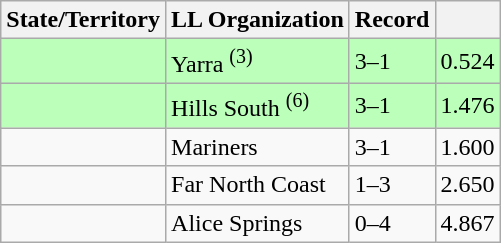<table class="wikitable">
<tr>
<th>State/Territory</th>
<th>LL Organization</th>
<th>Record</th>
<th></th>
</tr>
<tr bgcolor=#bbffbb>
<td><strong></strong></td>
<td>Yarra <sup>(3)</sup></td>
<td>3–1</td>
<td>0.524</td>
</tr>
<tr bgcolor=#bbffbb>
<td><strong></strong></td>
<td>Hills South <sup>(6)</sup></td>
<td>3–1</td>
<td>1.476</td>
</tr>
<tr>
<td><strong></strong></td>
<td>Mariners</td>
<td>3–1</td>
<td>1.600</td>
</tr>
<tr>
<td><strong></strong></td>
<td>Far North Coast</td>
<td>1–3</td>
<td>2.650</td>
</tr>
<tr>
<td><strong></strong></td>
<td>Alice Springs</td>
<td>0–4</td>
<td>4.867</td>
</tr>
</table>
